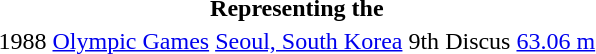<table>
<tr>
<th colspan="6">Representing the </th>
</tr>
<tr>
<td>1988</td>
<td><a href='#'>Olympic Games</a></td>
<td><a href='#'>Seoul, South Korea</a></td>
<td>9th</td>
<td>Discus</td>
<td><a href='#'>63.06 m</a></td>
</tr>
</table>
